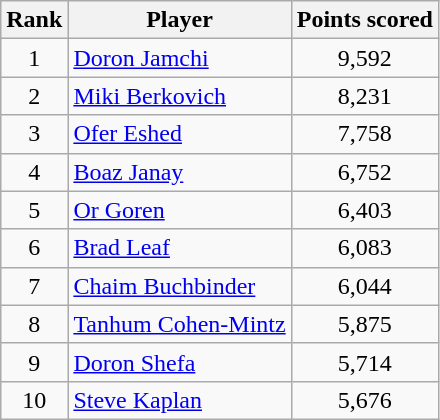<table class="wikitable sortable" style="font-size: 100%;">
<tr>
<th>Rank</th>
<th>Player</th>
<th>Points scored</th>
</tr>
<tr>
<td align="center">1</td>
<td align="left"> <a href='#'>Doron Jamchi</a></td>
<td align="center">9,592</td>
</tr>
<tr>
<td align="center">2</td>
<td align="left"> <a href='#'>Miki Berkovich</a></td>
<td align="center">8,231</td>
</tr>
<tr>
<td align="center">3</td>
<td align="left"> <a href='#'>Ofer Eshed</a></td>
<td align="center">7,758</td>
</tr>
<tr>
<td align="center">4</td>
<td align="left"> <a href='#'>Boaz Janay</a></td>
<td align="center">6,752</td>
</tr>
<tr>
<td align="center">5</td>
<td align="left"> <a href='#'>Or Goren</a></td>
<td align="center">6,403</td>
</tr>
<tr>
<td align="center">6</td>
<td align="left"> <a href='#'>Brad Leaf</a></td>
<td align="center">6,083</td>
</tr>
<tr>
<td align="center">7</td>
<td align="left"> <a href='#'>Chaim Buchbinder</a></td>
<td align="center">6,044</td>
</tr>
<tr>
<td align="center">8</td>
<td align="left"> <a href='#'>Tanhum Cohen-Mintz</a></td>
<td align="center">5,875</td>
</tr>
<tr>
<td align="center">9</td>
<td align="left"> <a href='#'>Doron Shefa</a></td>
<td align="center">5,714</td>
</tr>
<tr>
<td align="center">10</td>
<td align="left"> <a href='#'>Steve Kaplan</a></td>
<td align="center">5,676</td>
</tr>
</table>
